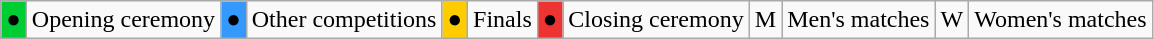<table class="wikitable">
<tr>
<td bgcolor=#00cc33 align=center valign=center>●</td>
<td>Opening ceremony</td>
<td bgcolor=#3399ff align=center valign=center>●</td>
<td>Other competitions</td>
<td bgcolor=#ffcc00 align=center valign=center>●</td>
<td>Finals</td>
<td bgcolor=#ee3333 align=center valign=center>●</td>
<td>Closing ceremony</td>
<td>M</td>
<td>Men's matches</td>
<td>W</td>
<td>Women's matches</td>
</tr>
</table>
